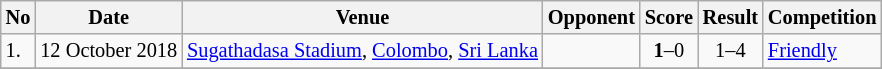<table class="wikitable" style="font-size:85%;">
<tr>
<th>No</th>
<th>Date</th>
<th>Venue</th>
<th>Opponent</th>
<th>Score</th>
<th>Result</th>
<th>Competition</th>
</tr>
<tr>
<td>1.</td>
<td>12 October 2018</td>
<td><a href='#'>Sugathadasa Stadium</a>, <a href='#'>Colombo</a>, <a href='#'>Sri Lanka</a></td>
<td></td>
<td align=center><strong>1</strong>–0</td>
<td align=center>1–4</td>
<td><a href='#'>Friendly</a></td>
</tr>
<tr>
</tr>
</table>
